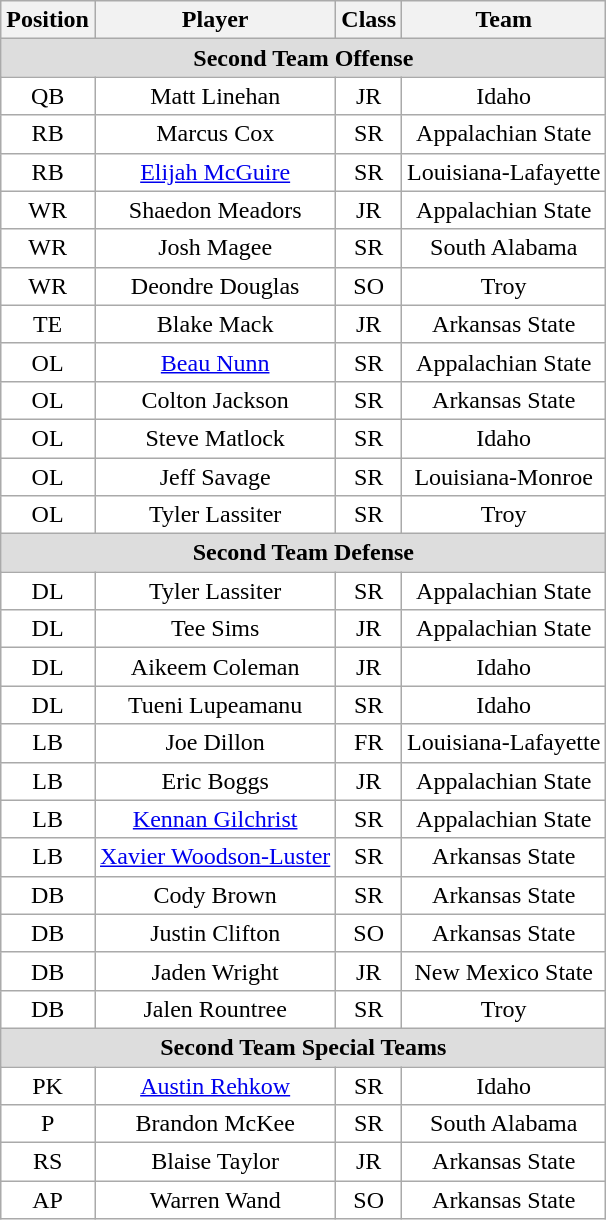<table class="wikitable sortable">
<tr>
<th>Position</th>
<th>Player</th>
<th>Class</th>
<th>Team</th>
</tr>
<tr>
<td colspan="4" style="text-align:center; background:#ddd;"><strong>Second Team Offense</strong></td>
</tr>
<tr style="text-align:center;">
<td style="background:white">QB</td>
<td style="background:white">Matt Linehan</td>
<td style="background:white">JR</td>
<td style="background:white">Idaho</td>
</tr>
<tr style="text-align:center;">
<td style="background:white">RB</td>
<td style="background:white">Marcus Cox</td>
<td style="background:white">SR</td>
<td style="background:white">Appalachian State</td>
</tr>
<tr style="text-align:center;">
<td style="background:white">RB</td>
<td style="background:white"><a href='#'>Elijah McGuire</a></td>
<td style="background:white">SR</td>
<td style="background:white">Louisiana-Lafayette</td>
</tr>
<tr style="text-align:center;">
<td style="background:white">WR</td>
<td style="background:white">Shaedon Meadors</td>
<td style="background:white">JR</td>
<td style="background:white">Appalachian State</td>
</tr>
<tr style="text-align:center;">
<td style="background:white">WR</td>
<td style="background:white">Josh Magee</td>
<td style="background:white">SR</td>
<td style="background:white">South Alabama</td>
</tr>
<tr style="text-align:center;">
<td style="background:white">WR</td>
<td style="background:white">Deondre Douglas</td>
<td style="background:white">SO</td>
<td style="background:white">Troy</td>
</tr>
<tr style="text-align:center;">
<td style="background:white">TE</td>
<td style="background:white">Blake Mack</td>
<td style="background:white">JR</td>
<td style="background:white">Arkansas State</td>
</tr>
<tr style="text-align:center;">
<td style="background:white">OL</td>
<td style="background:white"><a href='#'>Beau Nunn</a></td>
<td style="background:white">SR</td>
<td style="background:white">Appalachian State</td>
</tr>
<tr style="text-align:center;">
<td style="background:white">OL</td>
<td style="background:white">Colton Jackson</td>
<td style="background:white">SR</td>
<td style="background:white">Arkansas State</td>
</tr>
<tr style="text-align:center;">
<td style="background:white">OL</td>
<td style="background:white">Steve Matlock</td>
<td style="background:white">SR</td>
<td style="background:white">Idaho</td>
</tr>
<tr style="text-align:center;">
<td style="background:white">OL</td>
<td style="background:white">Jeff Savage</td>
<td style="background:white">SR</td>
<td style="background:white">Louisiana-Monroe</td>
</tr>
<tr style="text-align:center;">
<td style="background:white">OL</td>
<td style="background:white">Tyler Lassiter</td>
<td style="background:white">SR</td>
<td style="background:white">Troy</td>
</tr>
<tr>
<td colspan="4" style="text-align:center; background:#ddd;"><strong>Second Team Defense</strong></td>
</tr>
<tr style="text-align:center;">
<td style="background:white">DL</td>
<td style="background:white">Tyler Lassiter</td>
<td style="background:white">SR</td>
<td style="background:white">Appalachian State</td>
</tr>
<tr style="text-align:center;">
<td style="background:white">DL</td>
<td style="background:white">Tee Sims</td>
<td style="background:white">JR</td>
<td style="background:white">Appalachian State</td>
</tr>
<tr style="text-align:center;">
<td style="background:white">DL</td>
<td style="background:white">Aikeem Coleman</td>
<td style="background:white">JR</td>
<td style="background:white">Idaho</td>
</tr>
<tr style="text-align:center;">
<td style="background:white">DL</td>
<td style="background:white">Tueni Lupeamanu</td>
<td style="background:white">SR</td>
<td style="background:white">Idaho</td>
</tr>
<tr style="text-align:center;">
<td style="background:white">LB</td>
<td style="background:white">Joe Dillon</td>
<td style="background:white">FR</td>
<td style="background:white">Louisiana-Lafayette</td>
</tr>
<tr style="text-align:center;">
<td style="background:white">LB</td>
<td style="background:white">Eric Boggs</td>
<td style="background:white">JR</td>
<td style="background:white">Appalachian State</td>
</tr>
<tr style="text-align:center;">
<td style="background:white">LB</td>
<td style="background:white"><a href='#'>Kennan Gilchrist</a></td>
<td style="background:white">SR</td>
<td style="background:white">Appalachian State</td>
</tr>
<tr style="text-align:center;">
<td style="background:white">LB</td>
<td style="background:white"><a href='#'>Xavier Woodson-Luster</a></td>
<td style="background:white">SR</td>
<td style="background:white">Arkansas State</td>
</tr>
<tr style="text-align:center;">
<td style="background:white">DB</td>
<td style="background:white">Cody Brown</td>
<td style="background:white">SR</td>
<td style="background:white">Arkansas State</td>
</tr>
<tr style="text-align:center;">
<td style="background:white">DB</td>
<td style="background:white">Justin Clifton</td>
<td style="background:white">SO</td>
<td style="background:white">Arkansas State</td>
</tr>
<tr style="text-align:center;">
<td style="background:white">DB</td>
<td style="background:white">Jaden Wright</td>
<td style="background:white">JR</td>
<td style="background:white">New Mexico State</td>
</tr>
<tr style="text-align:center;">
<td style="background:white">DB</td>
<td style="background:white">Jalen Rountree</td>
<td style="background:white">SR</td>
<td style="background:white">Troy</td>
</tr>
<tr>
<td colspan="4" style="text-align:center; background:#ddd;"><strong>Second Team Special Teams</strong></td>
</tr>
<tr style="text-align:center;">
<td style="background:white">PK</td>
<td style="background:white"><a href='#'>Austin Rehkow</a></td>
<td style="background:white">SR</td>
<td style="background:white">Idaho</td>
</tr>
<tr style="text-align:center;">
<td style="background:white">P</td>
<td style="background:white">Brandon McKee</td>
<td style="background:white">SR</td>
<td style="background:white">South Alabama</td>
</tr>
<tr style="text-align:center;">
<td style="background:white">RS</td>
<td style="background:white">Blaise Taylor</td>
<td style="background:white">JR</td>
<td style="background:white">Arkansas State</td>
</tr>
<tr style="text-align:center;">
<td style="background:white">AP</td>
<td style="background:white">Warren Wand</td>
<td style="background:white">SO</td>
<td style="background:white">Arkansas State</td>
</tr>
</table>
